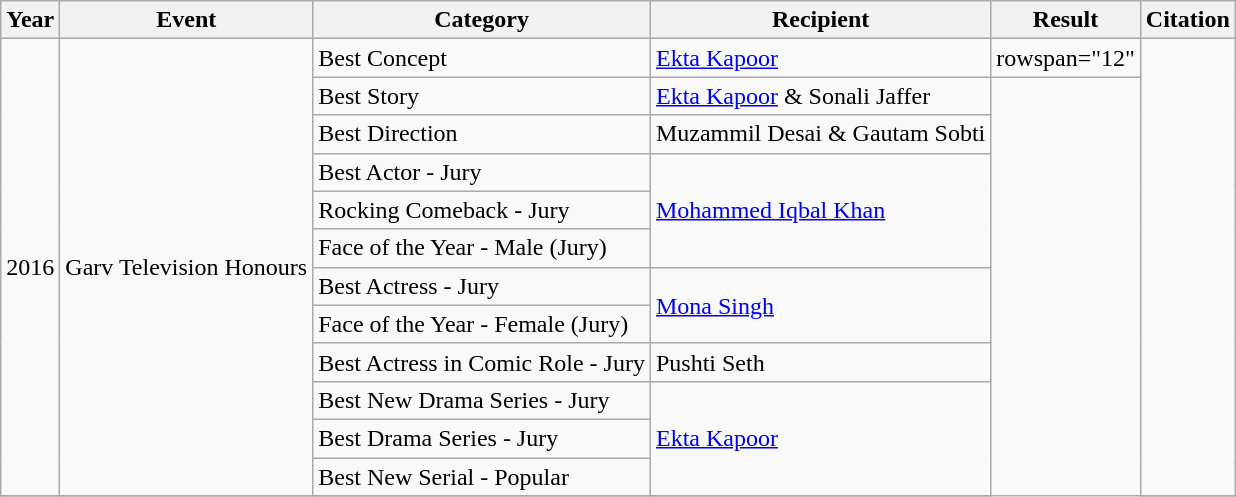<table class="wikitable">
<tr>
<th>Year</th>
<th>Event</th>
<th>Category</th>
<th>Recipient</th>
<th>Result</th>
<th>Citation</th>
</tr>
<tr>
<td rowspan="12">2016</td>
<td rowspan="12">Garv Television Honours</td>
<td>Best Concept</td>
<td><a href='#'>Ekta Kapoor</a></td>
<td>rowspan="12" </td>
<td rowspan="12"></td>
</tr>
<tr>
<td>Best Story</td>
<td><a href='#'>Ekta Kapoor</a> & Sonali Jaffer</td>
</tr>
<tr>
<td>Best Direction</td>
<td>Muzammil Desai & Gautam Sobti</td>
</tr>
<tr>
<td>Best Actor - Jury</td>
<td rowspan="3"><a href='#'>Mohammed Iqbal Khan</a></td>
</tr>
<tr>
<td>Rocking Comeback - Jury</td>
</tr>
<tr>
<td>Face of the Year - Male (Jury)</td>
</tr>
<tr>
<td>Best Actress - Jury</td>
<td rowspan="2"><a href='#'>Mona Singh</a></td>
</tr>
<tr>
<td>Face of the Year - Female (Jury)</td>
</tr>
<tr>
<td>Best Actress in Comic Role - Jury</td>
<td>Pushti Seth</td>
</tr>
<tr>
<td>Best New Drama Series - Jury</td>
<td rowspan="3"><a href='#'>Ekta Kapoor</a></td>
</tr>
<tr>
<td>Best Drama Series - Jury</td>
</tr>
<tr>
<td>Best New Serial - Popular</td>
</tr>
<tr>
</tr>
</table>
